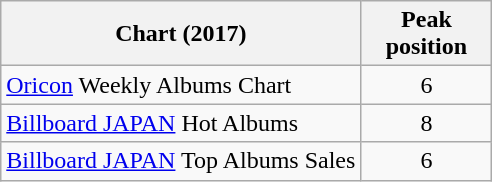<table class="wikitable plainrowheaders" style="text-align:center;">
<tr>
<th>Chart (2017)</th>
<th style="width:5em;">Peak position</th>
</tr>
<tr>
<td style="text-align:left;"><a href='#'>Oricon</a> Weekly Albums Chart</td>
<td>6</td>
</tr>
<tr>
<td style="text-align:left;"><a href='#'>Billboard JAPAN</a> Hot Albums</td>
<td>8</td>
</tr>
<tr>
<td style="text-align:left;"><a href='#'>Billboard JAPAN</a> Top Albums Sales</td>
<td>6</td>
</tr>
</table>
